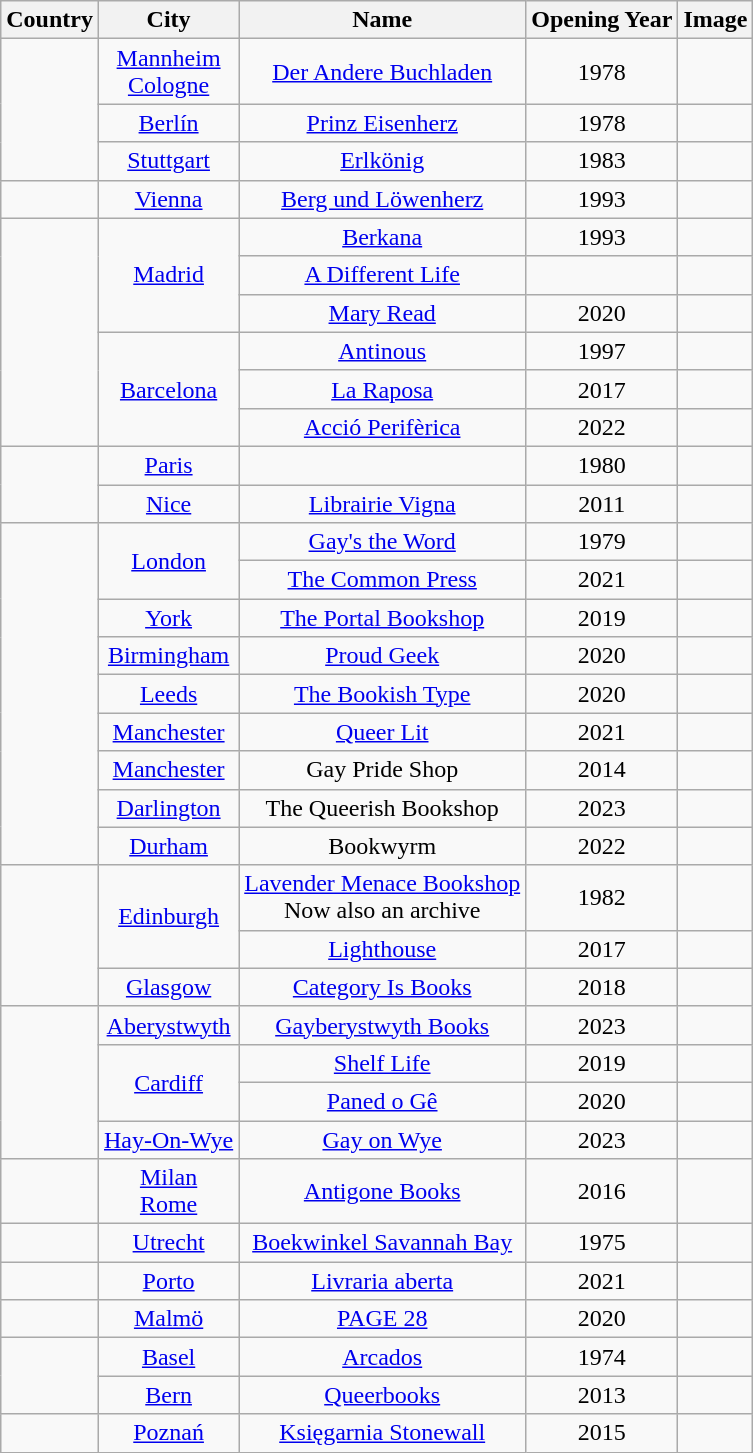<table class="wikitable sortable" style="text-align:center">
<tr>
<th>Country</th>
<th>City</th>
<th>Name</th>
<th>Opening Year</th>
<th>Image</th>
</tr>
<tr>
<td rowspan="3"></td>
<td><a href='#'>Mannheim</a> <br> <a href='#'>Cologne</a></td>
<td><a href='#'>Der Andere Buchladen</a></td>
<td>1978</td>
<td></td>
</tr>
<tr>
<td><a href='#'>Berlín</a></td>
<td><a href='#'>Prinz Eisenherz</a></td>
<td>1978</td>
<td></td>
</tr>
<tr>
<td><a href='#'>Stuttgart</a></td>
<td><a href='#'>Erlkönig</a></td>
<td>1983</td>
<td></td>
</tr>
<tr>
<td></td>
<td><a href='#'>Vienna</a></td>
<td><a href='#'>Berg und Löwenherz</a></td>
<td>1993</td>
<td></td>
</tr>
<tr>
<td rowspan="6"></td>
<td rowspan="3"><a href='#'>Madrid</a></td>
<td><a href='#'>Berkana</a></td>
<td>1993</td>
<td></td>
</tr>
<tr>
<td><a href='#'>A Different Life</a></td>
<td></td>
<td></td>
</tr>
<tr>
<td><a href='#'>Mary Read</a></td>
<td>2020</td>
<td></td>
</tr>
<tr>
<td rowspan="3"><a href='#'>Barcelona</a></td>
<td><a href='#'>Antinous</a></td>
<td>1997</td>
<td></td>
</tr>
<tr>
<td><a href='#'>La Raposa</a></td>
<td>2017</td>
<td></td>
</tr>
<tr>
<td><a href='#'>Acció Perifèrica</a></td>
<td>2022</td>
<td></td>
</tr>
<tr>
<td rowspan="2"></td>
<td><a href='#'>Paris</a></td>
<td></td>
<td>1980</td>
<td></td>
</tr>
<tr>
<td><a href='#'>Nice</a></td>
<td><a href='#'>Librairie Vigna</a></td>
<td>2011</td>
<td></td>
</tr>
<tr>
<td rowspan="9"></td>
<td rowspan="2"><a href='#'>London</a></td>
<td><a href='#'>Gay's the Word</a></td>
<td>1979</td>
<td></td>
</tr>
<tr>
<td><a href='#'>The Common Press</a></td>
<td>2021</td>
<td></td>
</tr>
<tr>
<td><a href='#'>York</a></td>
<td><a href='#'>The Portal Bookshop</a></td>
<td>2019</td>
<td></td>
</tr>
<tr>
<td><a href='#'>Birmingham</a></td>
<td><a href='#'>Proud Geek</a></td>
<td>2020</td>
<td></td>
</tr>
<tr>
<td><a href='#'>Leeds</a></td>
<td><a href='#'>The Bookish Type</a></td>
<td>2020</td>
<td></td>
</tr>
<tr>
<td><a href='#'>Manchester</a></td>
<td><a href='#'>Queer Lit</a></td>
<td>2021</td>
<td></td>
</tr>
<tr>
<td><a href='#'>Manchester</a></td>
<td>Gay Pride Shop</td>
<td>2014</td>
<td></td>
</tr>
<tr>
<td><a href='#'>Darlington</a></td>
<td>The Queerish Bookshop</td>
<td>2023</td>
<td></td>
</tr>
<tr>
<td><a href='#'>Durham</a></td>
<td>Bookwyrm</td>
<td>2022</td>
<td></td>
</tr>
<tr>
<td rowspan="3"></td>
<td rowspan="2"><a href='#'>Edinburgh</a></td>
<td><a href='#'>Lavender Menace Bookshop</a><br>Now also an archive</td>
<td>1982</td>
<td></td>
</tr>
<tr>
<td><a href='#'>Lighthouse</a></td>
<td>2017</td>
<td></td>
</tr>
<tr>
<td><a href='#'>Glasgow</a></td>
<td><a href='#'>Category Is Books</a></td>
<td>2018</td>
<td></td>
</tr>
<tr>
<td rowspan="4"></td>
<td><a href='#'>Aberystwyth</a></td>
<td><a href='#'>Gayberystwyth Books</a></td>
<td>2023</td>
<td></td>
</tr>
<tr>
<td rowspan="2"><a href='#'>Cardiff</a></td>
<td><a href='#'>Shelf Life</a></td>
<td>2019</td>
<td></td>
</tr>
<tr>
<td><a href='#'>Paned o Gê</a></td>
<td>2020</td>
<td></td>
</tr>
<tr>
<td><a href='#'>Hay-On-Wye</a></td>
<td><a href='#'>Gay on Wye</a></td>
<td>2023</td>
<td></td>
</tr>
<tr>
<td></td>
<td><a href='#'>Milan</a> <br> <a href='#'>Rome</a></td>
<td><a href='#'>Antigone Books</a></td>
<td>2016</td>
<td></td>
</tr>
<tr>
<td></td>
<td><a href='#'>Utrecht</a></td>
<td><a href='#'>Boekwinkel Savannah Bay</a></td>
<td>1975</td>
<td></td>
</tr>
<tr>
<td></td>
<td><a href='#'>Porto</a></td>
<td><a href='#'>Livraria aberta</a></td>
<td>2021</td>
<td></td>
</tr>
<tr>
<td></td>
<td><a href='#'>Malmö</a></td>
<td><a href='#'>PAGE 28</a></td>
<td>2020</td>
<td></td>
</tr>
<tr>
<td rowspan="2"></td>
<td><a href='#'>Basel</a></td>
<td><a href='#'>Arcados</a></td>
<td>1974</td>
<td></td>
</tr>
<tr>
<td><a href='#'>Bern</a></td>
<td><a href='#'>Queerbooks</a></td>
<td>2013</td>
<td></td>
</tr>
<tr>
<td></td>
<td><a href='#'>Poznań</a></td>
<td><a href='#'>Księgarnia Stonewall</a></td>
<td>2015</td>
<td></td>
</tr>
</table>
